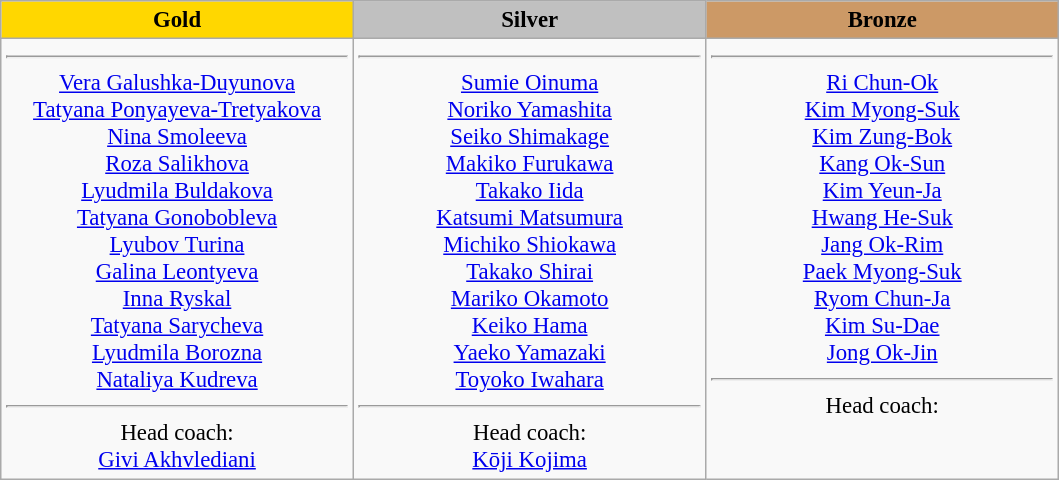<table class="wikitable" style="font-size:95%;text-align:center;">
<tr>
<th style="width:15em; background-color:gold">Gold</th>
<th style="width:15em; background-color:silver">Silver</th>
<th style="width:15em; background-color:#CC9966">Bronze</th>
</tr>
<tr valign="top">
<td><hr><a href='#'>Vera Galushka-Duyunova</a><br><a href='#'>Tatyana Ponyayeva-Tretyakova</a><br><a href='#'>Nina Smoleeva</a><br><a href='#'>Roza Salikhova</a><br><a href='#'>Lyudmila Buldakova</a><br><a href='#'>Tatyana Gonobobleva</a><br><a href='#'>Lyubov Turina</a><br><a href='#'>Galina Leontyeva</a><br><a href='#'>Inna Ryskal</a><br><a href='#'>Tatyana Sarycheva</a><br><a href='#'>Lyudmila Borozna</a><br><a href='#'>Nataliya Kudreva</a><br><hr>Head coach:<br><a href='#'>Givi Akhvlediani</a></td>
<td><hr><a href='#'>Sumie Oinuma</a><br><a href='#'>Noriko Yamashita</a><br><a href='#'>Seiko Shimakage</a><br><a href='#'>Makiko Furukawa</a><br><a href='#'>Takako Iida</a><br><a href='#'>Katsumi Matsumura</a><br><a href='#'>Michiko Shiokawa</a><br><a href='#'>Takako Shirai</a><br><a href='#'>Mariko Okamoto</a><br><a href='#'>Keiko Hama</a><br><a href='#'>Yaeko Yamazaki</a><br><a href='#'>Toyoko Iwahara</a><br><hr>Head coach:<br><a href='#'>Kōji Kojima</a></td>
<td><hr><a href='#'>Ri Chun-Ok</a><br><a href='#'>Kim Myong-Suk</a><br><a href='#'>Kim Zung-Bok</a><br><a href='#'>Kang Ok-Sun</a><br><a href='#'>Kim Yeun-Ja</a><br><a href='#'>Hwang He-Suk</a><br><a href='#'>Jang Ok-Rim</a><br><a href='#'>Paek Myong-Suk</a><br><a href='#'>Ryom Chun-Ja</a><br><a href='#'>Kim Su-Dae</a><br><a href='#'>Jong Ok-Jin</a><br><hr>Head coach:</td>
</tr>
</table>
